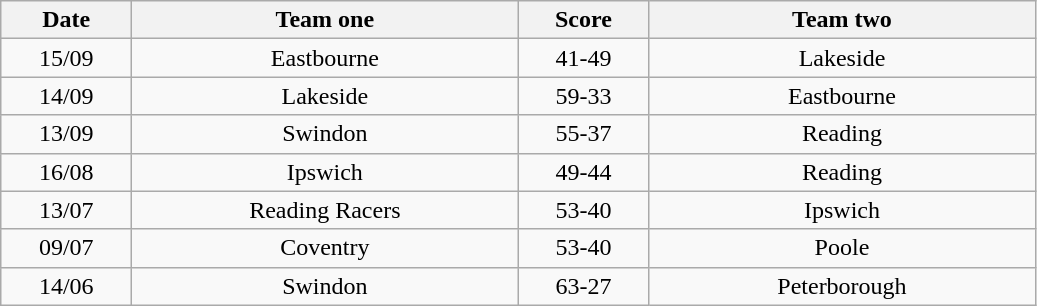<table class="wikitable" style="text-align: center">
<tr>
<th width=80>Date</th>
<th width=250>Team one</th>
<th width=80>Score</th>
<th width=250>Team two</th>
</tr>
<tr>
<td>15/09</td>
<td>Eastbourne</td>
<td>41-49</td>
<td>Lakeside</td>
</tr>
<tr>
<td>14/09</td>
<td>Lakeside</td>
<td>59-33</td>
<td>Eastbourne</td>
</tr>
<tr>
<td>13/09</td>
<td>Swindon</td>
<td>55-37</td>
<td>Reading</td>
</tr>
<tr>
<td>16/08</td>
<td>Ipswich</td>
<td>49-44</td>
<td>Reading</td>
</tr>
<tr>
<td>13/07</td>
<td>Reading Racers</td>
<td>53-40</td>
<td>Ipswich</td>
</tr>
<tr>
<td>09/07</td>
<td>Coventry</td>
<td>53-40</td>
<td>Poole</td>
</tr>
<tr>
<td>14/06</td>
<td>Swindon</td>
<td>63-27</td>
<td>Peterborough</td>
</tr>
</table>
